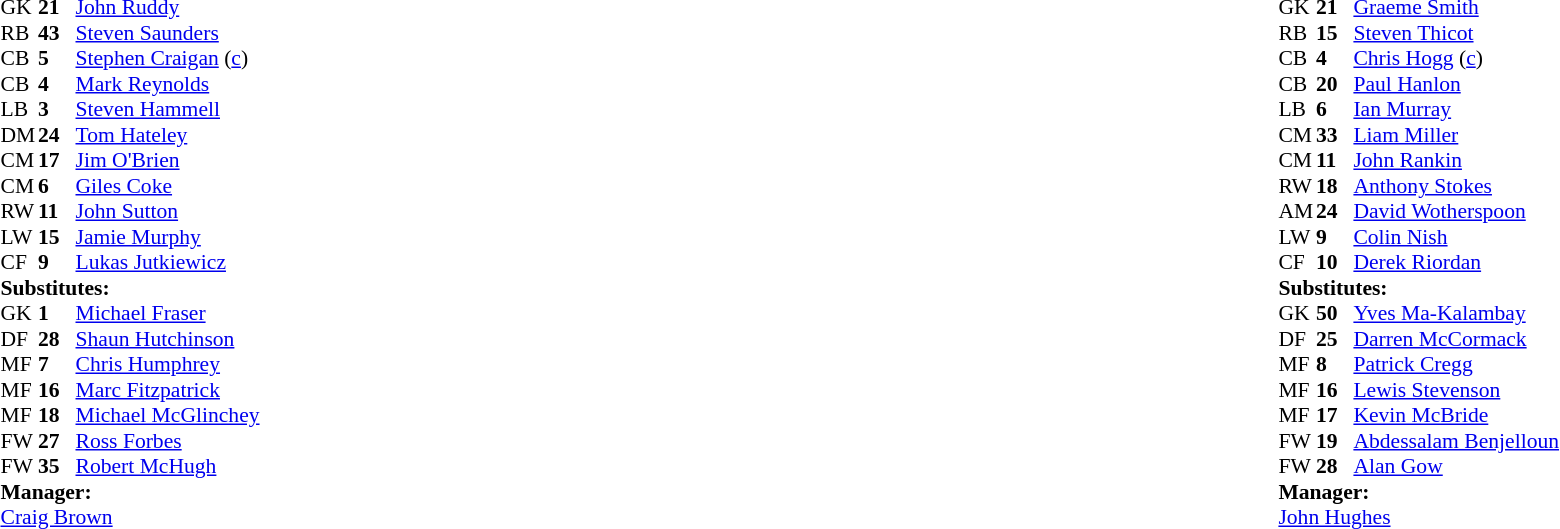<table width="100%">
<tr>
<td valign="top" width="50%"><br><table style="font-size: 90%" cellspacing="0" cellpadding="0">
<tr>
<th width="25"></th>
<th width="25"></th>
</tr>
<tr>
<td>GK</td>
<td><strong>21</strong></td>
<td> <a href='#'>John Ruddy</a></td>
</tr>
<tr>
<td>RB</td>
<td><strong>43</strong></td>
<td> <a href='#'>Steven Saunders</a></td>
<td></td>
</tr>
<tr>
<td>CB</td>
<td><strong>5</strong></td>
<td> <a href='#'>Stephen Craigan</a> (<a href='#'>c</a>)</td>
</tr>
<tr>
<td>CB</td>
<td><strong>4</strong></td>
<td> <a href='#'>Mark Reynolds</a></td>
</tr>
<tr>
<td>LB</td>
<td><strong>3</strong></td>
<td> <a href='#'>Steven Hammell</a></td>
</tr>
<tr>
<td>DM</td>
<td><strong>24</strong></td>
<td> <a href='#'>Tom Hateley</a></td>
<td></td>
</tr>
<tr>
<td>CM</td>
<td><strong>17</strong></td>
<td> <a href='#'>Jim O'Brien</a></td>
</tr>
<tr>
<td>CM</td>
<td><strong>6</strong></td>
<td> <a href='#'>Giles Coke</a></td>
</tr>
<tr>
<td>RW</td>
<td><strong>11</strong></td>
<td> <a href='#'>John Sutton</a></td>
</tr>
<tr>
<td>LW</td>
<td><strong>15</strong></td>
<td> <a href='#'>Jamie Murphy</a></td>
<td></td>
</tr>
<tr>
<td>CF</td>
<td><strong>9</strong></td>
<td> <a href='#'>Lukas Jutkiewicz</a></td>
</tr>
<tr>
<td colspan=4><strong>Substitutes:</strong></td>
</tr>
<tr>
<td>GK</td>
<td><strong>1</strong></td>
<td> <a href='#'>Michael Fraser</a></td>
</tr>
<tr>
<td>DF</td>
<td><strong>28</strong></td>
<td> <a href='#'>Shaun Hutchinson</a></td>
</tr>
<tr>
<td>MF</td>
<td><strong>7</strong></td>
<td> <a href='#'>Chris Humphrey</a></td>
<td></td>
</tr>
<tr>
<td>MF</td>
<td><strong>16</strong></td>
<td> <a href='#'>Marc Fitzpatrick</a></td>
</tr>
<tr>
<td>MF</td>
<td><strong>18</strong></td>
<td> <a href='#'>Michael McGlinchey</a></td>
<td></td>
</tr>
<tr>
<td>FW</td>
<td><strong>27</strong></td>
<td> <a href='#'>Ross Forbes</a></td>
<td></td>
</tr>
<tr>
<td>FW</td>
<td><strong>35</strong></td>
<td> <a href='#'>Robert McHugh</a></td>
</tr>
<tr>
<td colspan=4><strong>Manager:</strong></td>
</tr>
<tr>
<td colspan="4"> <a href='#'>Craig Brown</a></td>
</tr>
</table>
</td>
<td></td>
<td valign="top" width="50%"><br><table style="font-size: 90%" cellspacing="0" cellpadding="0" align=center>
<tr>
<th width="25"></th>
<th width="25"></th>
</tr>
<tr>
<td>GK</td>
<td><strong>21</strong></td>
<td> <a href='#'>Graeme Smith</a></td>
</tr>
<tr>
<td>RB</td>
<td><strong>15</strong></td>
<td> <a href='#'>Steven Thicot</a></td>
</tr>
<tr>
<td>CB</td>
<td><strong>4</strong></td>
<td> <a href='#'>Chris Hogg</a> (<a href='#'>c</a>)</td>
</tr>
<tr>
<td>CB</td>
<td><strong>20</strong></td>
<td> <a href='#'>Paul Hanlon</a></td>
</tr>
<tr>
<td>LB</td>
<td><strong>6</strong></td>
<td> <a href='#'>Ian Murray</a></td>
</tr>
<tr>
<td>CM</td>
<td><strong>33</strong></td>
<td> <a href='#'>Liam Miller</a></td>
</tr>
<tr>
<td>CM</td>
<td><strong>11</strong></td>
<td> <a href='#'>John Rankin</a></td>
</tr>
<tr>
<td>RW</td>
<td><strong>18</strong></td>
<td> <a href='#'>Anthony Stokes</a></td>
<td></td>
</tr>
<tr>
<td>AM</td>
<td><strong>24</strong></td>
<td> <a href='#'>David Wotherspoon</a></td>
</tr>
<tr>
<td>LW</td>
<td><strong>9</strong></td>
<td> <a href='#'>Colin Nish</a></td>
</tr>
<tr>
<td>CF</td>
<td><strong>10</strong></td>
<td> <a href='#'>Derek Riordan</a></td>
<td></td>
</tr>
<tr>
<td colspan=4><strong>Substitutes:</strong></td>
</tr>
<tr>
<td>GK</td>
<td><strong>50</strong></td>
<td> <a href='#'>Yves Ma-Kalambay</a></td>
</tr>
<tr>
<td>DF</td>
<td><strong>25</strong></td>
<td> <a href='#'>Darren McCormack</a></td>
</tr>
<tr>
<td>MF</td>
<td><strong>8</strong></td>
<td> <a href='#'>Patrick Cregg</a></td>
</tr>
<tr>
<td>MF</td>
<td><strong>16</strong></td>
<td> <a href='#'>Lewis Stevenson</a></td>
</tr>
<tr>
<td>MF</td>
<td><strong>17</strong></td>
<td> <a href='#'>Kevin McBride</a></td>
<td></td>
</tr>
<tr>
<td>FW</td>
<td><strong>19</strong></td>
<td> <a href='#'>Abdessalam Benjelloun</a></td>
<td></td>
</tr>
<tr>
<td>FW</td>
<td><strong>28</strong></td>
<td> <a href='#'>Alan Gow</a></td>
</tr>
<tr>
<td colspan=4><strong>Manager:</strong></td>
</tr>
<tr>
<td colspan="4"> <a href='#'>John Hughes</a></td>
</tr>
</table>
</td>
</tr>
</table>
